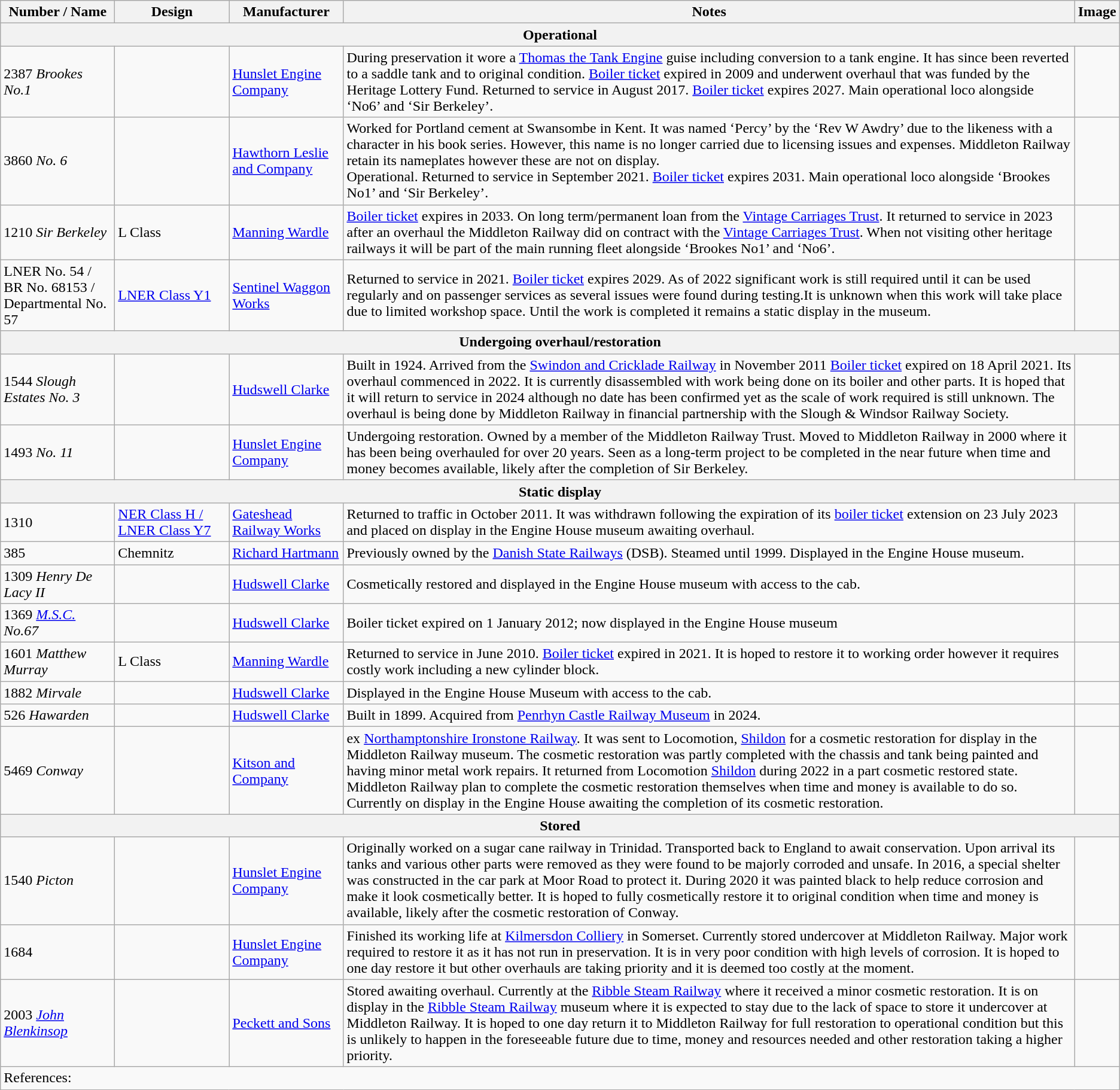<table class="wikitable">
<tr>
<th width="120">Number / Name</th>
<th width="120">Design</th>
<th width="120">Manufacturer</th>
<th>Notes</th>
<th>Image</th>
</tr>
<tr>
<th colspan=5>Operational</th>
</tr>
<tr>
<td>2387 <em>Brookes No.1</em></td>
<td></td>
<td><a href='#'>Hunslet Engine Company</a></td>
<td>During preservation it wore a <a href='#'>Thomas the Tank Engine</a> guise including conversion to a tank engine. It has since been reverted to a saddle tank and to original condition. <a href='#'>Boiler ticket</a> expired in 2009 and underwent overhaul that was funded by the Heritage Lottery Fund. Returned to service in August 2017. <a href='#'>Boiler ticket</a> expires 2027. Main operational loco alongside ‘No6’ and ‘Sir Berkeley’.</td>
<td></td>
</tr>
<tr>
<td>3860 <em>No. 6</em></td>
<td></td>
<td><a href='#'>Hawthorn Leslie and Company</a></td>
<td>Worked for Portland cement at Swansombe in Kent. It was named ‘Percy’ by the ‘Rev W Awdry’ due to the likeness with a character in his book series. However, this name is no longer carried due to licensing issues and expenses. Middleton Railway retain its nameplates however these are not on display.<br>Operational. Returned to service in September 2021. <a href='#'>Boiler ticket</a> expires 2031. Main operational loco alongside ‘Brookes No1’ and ‘Sir Berkeley’.</td>
<td></td>
</tr>
<tr>
<td>1210 <em>Sir Berkeley</em></td>
<td>L Class </td>
<td><a href='#'>Manning Wardle</a></td>
<td><a href='#'>Boiler ticket</a> expires in 2033. On long term/permanent loan from the <a href='#'>Vintage Carriages Trust</a>. It returned to service in 2023 after an overhaul the Middleton Railway did on contract with the <a href='#'>Vintage Carriages Trust</a>. When not visiting other heritage railways it will be part of the main running fleet alongside ‘Brookes No1’ and ‘No6’.</td>
<td></td>
</tr>
<tr>
<td>LNER No. 54 / BR No. 68153 / Departmental No. 57</td>
<td><a href='#'>LNER Class Y1</a> </td>
<td><a href='#'>Sentinel Waggon Works</a></td>
<td>Returned to service in 2021. <a href='#'>Boiler ticket</a> expires 2029. As of 2022 significant work is still required until it can be used regularly and on passenger services as several issues were found during testing.It is unknown when this work will take place due to limited workshop space. Until the work is completed it remains a static display in the museum.</td>
<td></td>
</tr>
<tr>
<th colspan=5>Undergoing overhaul/restoration</th>
</tr>
<tr>
<td>1544 <em>Slough Estates No. 3</em></td>
<td></td>
<td><a href='#'>Hudswell Clarke</a></td>
<td>Built in 1924. Arrived from the <a href='#'>Swindon and Cricklade Railway</a> in November 2011  <a href='#'>Boiler ticket</a> expired on 18 April 2021. Its overhaul commenced in 2022. It is currently disassembled with work being done on its boiler and other parts. It is hoped that it will return to service in 2024 although no date has been confirmed yet as the scale of work required is still unknown. The overhaul is being done by Middleton Railway in financial partnership with the Slough & Windsor Railway Society.</td>
<td></td>
</tr>
<tr>
<td>1493 <em>No. 11</em></td>
<td></td>
<td><a href='#'>Hunslet Engine Company</a></td>
<td>Undergoing restoration. Owned by a member of the Middleton Railway Trust. Moved to Middleton Railway in 2000 where it has been being overhauled for over 20 years. Seen as a long-term project to be completed in the near future when time and money becomes available, likely after the completion of Sir Berkeley.</td>
</tr>
<tr>
<th colspan=5>Static display</th>
</tr>
<tr>
<td>1310</td>
<td><a href='#'>NER Class H / LNER Class Y7</a> </td>
<td><a href='#'>Gateshead Railway Works</a></td>
<td>Returned to traffic in October 2011. It was withdrawn following the expiration of its <a href='#'>boiler ticket</a> extension on 23 July 2023 and placed on display in the Engine House museum awaiting overhaul.</td>
<td></td>
</tr>
<tr>
<td>385</td>
<td>Chemnitz </td>
<td><a href='#'>Richard Hartmann</a></td>
<td>Previously owned by the <a href='#'>Danish State Railways</a> (DSB). Steamed until 1999. Displayed in the Engine House museum.</td>
<td></td>
</tr>
<tr>
<td>1309 <em>Henry De Lacy II</em></td>
<td></td>
<td><a href='#'>Hudswell Clarke</a></td>
<td>Cosmetically restored and displayed in the Engine House museum with access to the cab.</td>
<td></td>
</tr>
<tr>
<td>1369 <em><a href='#'>M.S.C.</a> No.67</em></td>
<td></td>
<td><a href='#'>Hudswell Clarke</a></td>
<td>Boiler ticket expired on 1 January 2012; now displayed in the Engine House museum</td>
<td></td>
</tr>
<tr>
<td>1601 <em>Matthew Murray</em></td>
<td>L Class </td>
<td><a href='#'>Manning Wardle</a></td>
<td>Returned to service in June 2010. <a href='#'>Boiler ticket</a> expired in 2021. It is hoped to restore it to working order however it requires costly work including a new cylinder block.</td>
<td></td>
</tr>
<tr>
<td>1882 <em>Mirvale</em></td>
<td></td>
<td><a href='#'>Hudswell Clarke</a></td>
<td>Displayed in the Engine House Museum with access to the cab.</td>
<td></td>
</tr>
<tr>
<td>526 <em>Hawarden</em></td>
<td></td>
<td><a href='#'>Hudswell Clarke</a></td>
<td>Built in 1899. Acquired from <a href='#'>Penrhyn Castle Railway Museum</a> in 2024. </td>
<td></td>
</tr>
<tr>
<td>5469 <em>Conway</em></td>
<td></td>
<td><a href='#'>Kitson and Company</a></td>
<td>ex <a href='#'>Northamptonshire Ironstone Railway</a>. It was sent to Locomotion, <a href='#'>Shildon</a> for a cosmetic restoration for display in the Middleton Railway museum. The cosmetic restoration was partly completed with the chassis and tank being painted and having minor metal work repairs. It returned from Locomotion <a href='#'>Shildon</a> during 2022 in a part cosmetic restored state. Middleton Railway plan to complete the cosmetic restoration themselves when time and money is available to do so. Currently on display in the Engine House awaiting the completion of its cosmetic restoration.</td>
<td></td>
</tr>
<tr>
<th colspan=5>Stored</th>
</tr>
<tr>
<td>1540 <em>Picton</em></td>
<td></td>
<td><a href='#'>Hunslet Engine Company</a></td>
<td>Originally worked on a sugar cane railway in Trinidad. Transported back to England to await conservation. Upon arrival its tanks and various other parts were removed as they were found to be majorly corroded and unsafe. In 2016, a special shelter was constructed in the car park at Moor Road to protect it. During 2020 it was painted black to help reduce corrosion and make it look cosmetically better. It is hoped to fully cosmetically restore it to original condition when time and money is available, likely after the cosmetic restoration of Conway.</td>
<td></td>
</tr>
<tr>
<td>1684</td>
<td></td>
<td><a href='#'>Hunslet Engine Company</a></td>
<td>Finished its working life at <a href='#'>Kilmersdon Colliery</a> in Somerset. Currently stored undercover at Middleton Railway. Major work required to restore it as it has not run in preservation. It is in very poor condition with high levels of corrosion. It is hoped to one day restore it but other overhauls are taking priority and it is deemed too costly at the moment.</td>
<td></td>
</tr>
<tr>
<td>2003 <em><a href='#'>John Blenkinsop</a></em></td>
<td></td>
<td><a href='#'>Peckett and Sons</a></td>
<td>Stored awaiting overhaul. Currently at the <a href='#'>Ribble Steam Railway</a> where it received a minor cosmetic restoration. It is on display in the <a href='#'>Ribble Steam Railway</a> museum where it is expected to stay due to the lack of space to store it undercover at Middleton Railway. It is hoped to one day return it to Middleton Railway for full restoration to operational condition but this is unlikely to happen in the foreseeable future due to time, money and resources needed and other restoration taking a higher priority.</td>
<td></td>
</tr>
<tr>
<td colspan=5>References:</td>
</tr>
</table>
